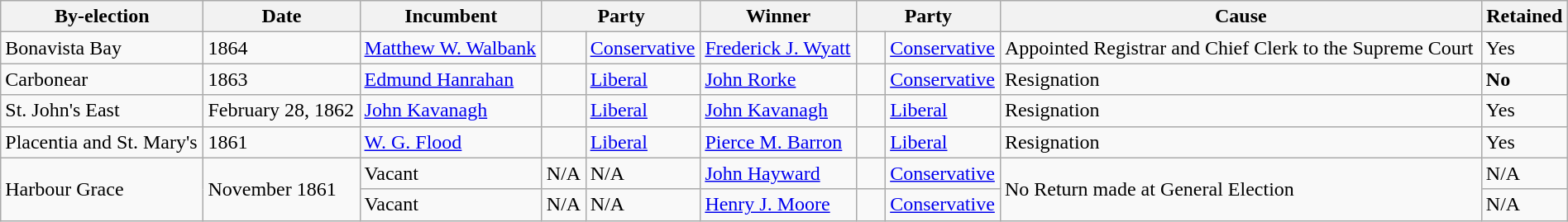<table class=wikitable style="width:100%">
<tr>
<th>By-election</th>
<th>Date</th>
<th>Incumbent</th>
<th colspan=2>Party</th>
<th>Winner</th>
<th colspan=2>Party</th>
<th>Cause</th>
<th>Retained</th>
</tr>
<tr>
<td>Bonavista Bay</td>
<td>1864</td>
<td><a href='#'>Matthew W. Walbank</a></td>
<td>    </td>
<td><a href='#'>Conservative</a></td>
<td><a href='#'>Frederick J. Wyatt</a></td>
<td>    </td>
<td><a href='#'>Conservative</a></td>
<td>Appointed Registrar and Chief Clerk to the Supreme Court</td>
<td>Yes</td>
</tr>
<tr>
<td>Carbonear</td>
<td>1863</td>
<td><a href='#'>Edmund Hanrahan</a></td>
<td>    </td>
<td><a href='#'>Liberal</a></td>
<td><a href='#'>John Rorke</a></td>
<td>    </td>
<td><a href='#'>Conservative</a></td>
<td>Resignation</td>
<td><strong>No</strong></td>
</tr>
<tr>
<td>St. John's East</td>
<td>February 28, 1862</td>
<td><a href='#'>John Kavanagh</a></td>
<td>    </td>
<td><a href='#'>Liberal</a></td>
<td><a href='#'>John Kavanagh</a></td>
<td>    </td>
<td><a href='#'>Liberal</a></td>
<td>Resignation</td>
<td>Yes</td>
</tr>
<tr>
<td>Placentia and St. Mary's</td>
<td>1861</td>
<td><a href='#'>W. G. Flood</a></td>
<td>    </td>
<td><a href='#'>Liberal</a></td>
<td><a href='#'>Pierce M. Barron</a></td>
<td>    </td>
<td><a href='#'>Liberal</a></td>
<td>Resignation</td>
<td>Yes</td>
</tr>
<tr>
<td rowspan=2>Harbour Grace</td>
<td rowspan=2>November 1861</td>
<td>Vacant</td>
<td>N/A</td>
<td>N/A</td>
<td><a href='#'>John Hayward</a></td>
<td>    </td>
<td><a href='#'>Conservative</a></td>
<td rowspan=2>No Return made at General Election</td>
<td>N/A</td>
</tr>
<tr>
<td>Vacant</td>
<td>N/A</td>
<td>N/A</td>
<td><a href='#'>Henry J. Moore</a></td>
<td>    </td>
<td><a href='#'>Conservative</a></td>
<td>N/A</td>
</tr>
</table>
